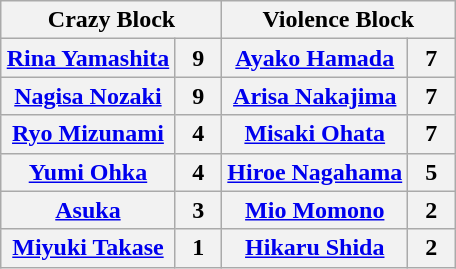<table class="wikitable" style="margin: 1em auto 1em auto">
<tr>
<th colspan="2">Crazy Block</th>
<th colspan="2">Violence Block</th>
</tr>
<tr>
<th><a href='#'>Rina Yamashita</a></th>
<th>  9  </th>
<th><a href='#'>Ayako Hamada</a></th>
<th>  7  </th>
</tr>
<tr>
<th><a href='#'>Nagisa Nozaki</a></th>
<th>9</th>
<th><a href='#'>Arisa Nakajima</a></th>
<th>7</th>
</tr>
<tr>
<th><a href='#'>Ryo Mizunami</a></th>
<th>4</th>
<th><a href='#'>Misaki Ohata</a></th>
<th>7</th>
</tr>
<tr>
<th><a href='#'>Yumi Ohka</a></th>
<th>4</th>
<th><a href='#'>Hiroe Nagahama</a></th>
<th>5</th>
</tr>
<tr>
<th><a href='#'>Asuka</a></th>
<th>3</th>
<th><a href='#'>Mio Momono</a></th>
<th>2</th>
</tr>
<tr>
<th><a href='#'>Miyuki Takase</a></th>
<th>1</th>
<th><a href='#'>Hikaru Shida</a></th>
<th>2</th>
</tr>
</table>
